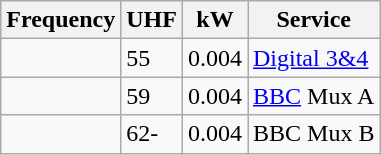<table class="wikitable sortable">
<tr>
<th>Frequency</th>
<th>UHF</th>
<th>kW</th>
<th>Service</th>
</tr>
<tr>
<td></td>
<td>55</td>
<td>0.004</td>
<td><a href='#'>Digital 3&4</a></td>
</tr>
<tr>
<td></td>
<td>59</td>
<td>0.004</td>
<td><a href='#'>BBC</a> Mux A</td>
</tr>
<tr>
<td></td>
<td>62-</td>
<td>0.004</td>
<td>BBC Mux B</td>
</tr>
</table>
